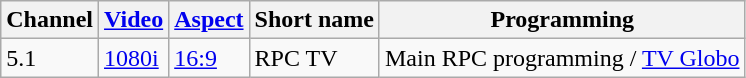<table class="wikitable">
<tr>
<th>Channel</th>
<th><a href='#'>Video</a></th>
<th><a href='#'>Aspect</a></th>
<th>Short name</th>
<th>Programming</th>
</tr>
<tr>
<td>5.1</td>
<td><a href='#'>1080i</a></td>
<td><a href='#'>16:9</a></td>
<td>RPC TV</td>
<td>Main RPC programming / <a href='#'>TV Globo</a></td>
</tr>
</table>
